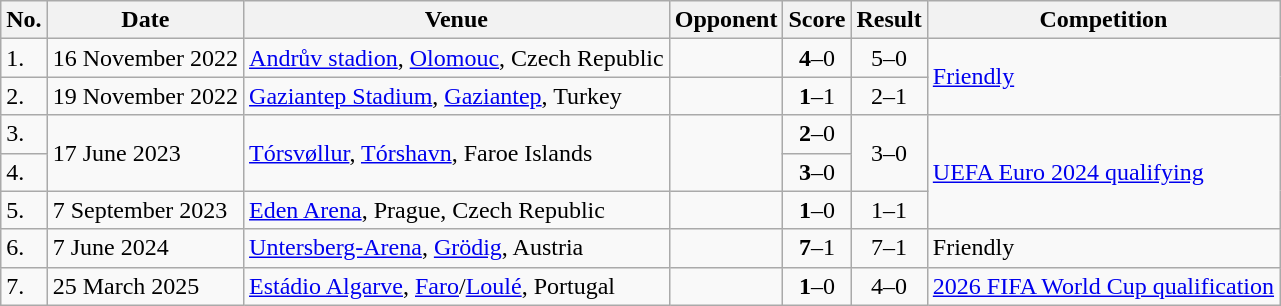<table class="wikitable">
<tr>
<th>No.</th>
<th>Date</th>
<th>Venue</th>
<th>Opponent</th>
<th>Score</th>
<th>Result</th>
<th>Competition</th>
</tr>
<tr>
<td>1.</td>
<td>16 November 2022</td>
<td><a href='#'>Andrův stadion</a>, <a href='#'>Olomouc</a>, Czech Republic</td>
<td></td>
<td align=center><strong>4</strong>–0</td>
<td align=center>5–0</td>
<td rowspan=2><a href='#'>Friendly</a></td>
</tr>
<tr>
<td>2.</td>
<td>19 November 2022</td>
<td><a href='#'>Gaziantep Stadium</a>, <a href='#'>Gaziantep</a>, Turkey</td>
<td></td>
<td align=center><strong>1</strong>–1</td>
<td align=center>2–1</td>
</tr>
<tr>
<td>3.</td>
<td rowspan=2>17 June 2023</td>
<td rowspan=2><a href='#'>Tórsvøllur</a>, <a href='#'>Tórshavn</a>, Faroe Islands</td>
<td rowspan=2></td>
<td align=center><strong>2</strong>–0</td>
<td rowspan=2 align=center>3–0</td>
<td rowspan=3><a href='#'>UEFA Euro 2024 qualifying</a></td>
</tr>
<tr>
<td>4.</td>
<td align=center><strong>3</strong>–0</td>
</tr>
<tr>
<td>5.</td>
<td>7 September 2023</td>
<td><a href='#'>Eden Arena</a>, Prague, Czech Republic</td>
<td></td>
<td align=center><strong>1</strong>–0</td>
<td align=center>1–1</td>
</tr>
<tr>
<td>6.</td>
<td>7 June 2024</td>
<td><a href='#'>Untersberg-Arena</a>, <a href='#'>Grödig</a>, Austria</td>
<td></td>
<td align=center><strong>7</strong>–1</td>
<td align=center>7–1</td>
<td>Friendly</td>
</tr>
<tr>
<td>7.</td>
<td>25 March 2025</td>
<td><a href='#'>Estádio Algarve</a>, <a href='#'>Faro</a>/<a href='#'>Loulé</a>, Portugal</td>
<td></td>
<td align=center><strong>1</strong>–0</td>
<td align=center>4–0</td>
<td><a href='#'>2026 FIFA World Cup qualification</a></td>
</tr>
</table>
